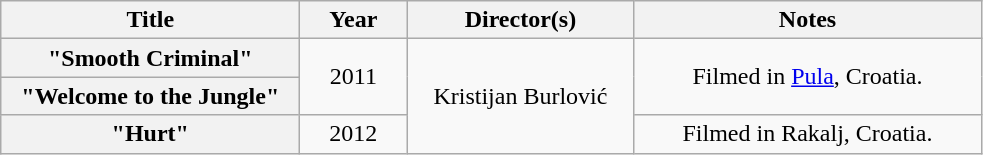<table class="wikitable plainrowheaders" style="text-align:center;" border="1">
<tr>
<th scope="col" style="width:12em;">Title</th>
<th scope="col" style="width:4em;">Year</th>
<th scope="col" style="width:9em;">Director(s)</th>
<th scope="col" style="width:14em;">Notes</th>
</tr>
<tr>
<th scope="row">"Smooth Criminal"</th>
<td rowspan="2">2011</td>
<td rowspan="3">Kristijan Burlović</td>
<td rowspan="2">Filmed in <a href='#'>Pula</a>, Croatia.</td>
</tr>
<tr>
<th scope="row">"Welcome to the Jungle"</th>
</tr>
<tr>
<th scope="row">"Hurt"</th>
<td>2012</td>
<td>Filmed in Rakalj, Croatia.</td>
</tr>
</table>
